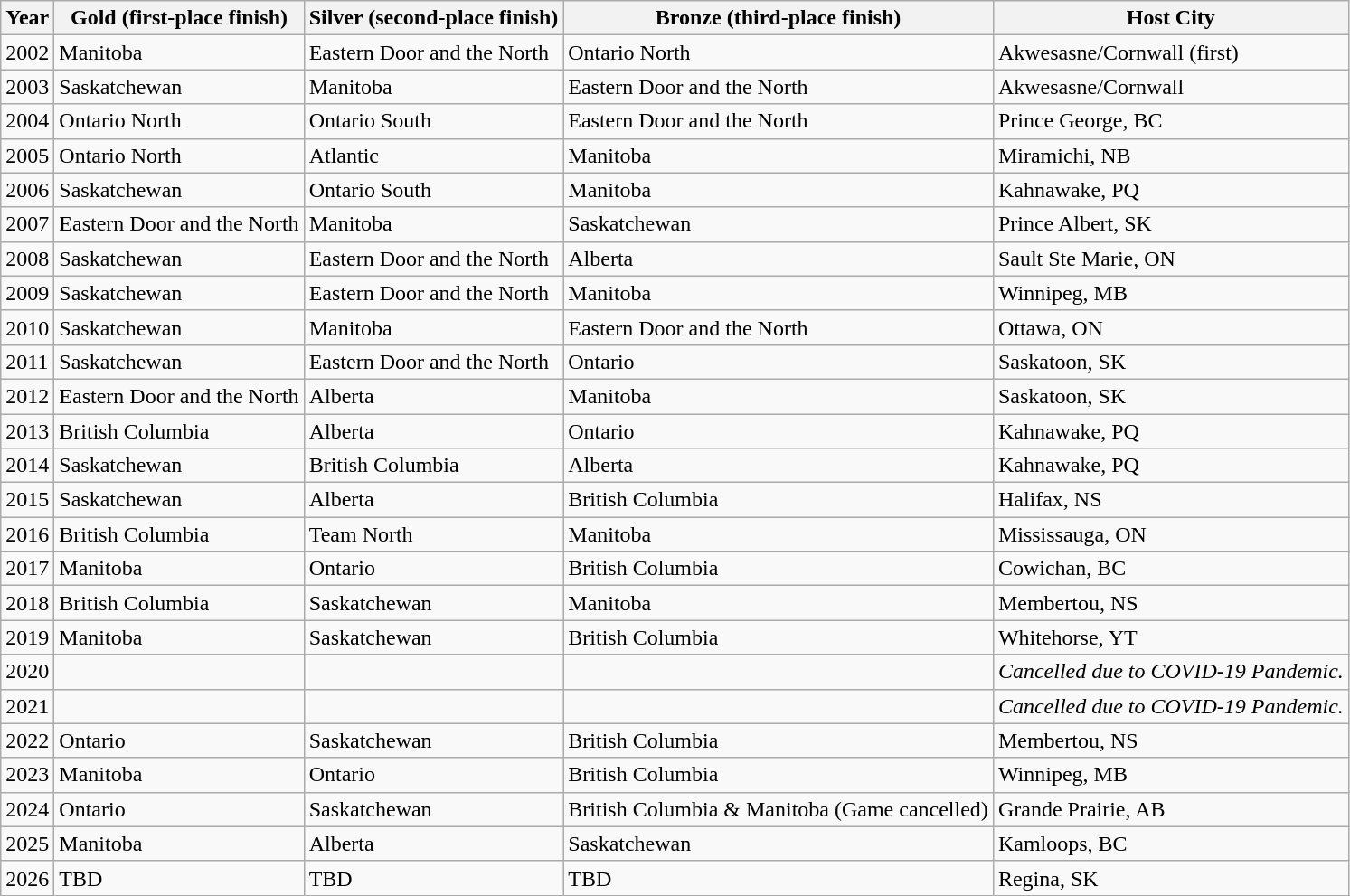<table class="wikitable">
<tr>
<th>Year</th>
<th>Gold (first-place finish)</th>
<th>Silver (second-place finish)</th>
<th>Bronze (third-place finish)</th>
<th>Host City</th>
</tr>
<tr>
<td>2002</td>
<td>Manitoba</td>
<td>Eastern Door and the North</td>
<td>Ontario North</td>
<td>Akwesasne/Cornwall (first)</td>
</tr>
<tr>
<td>2003</td>
<td>Saskatchewan</td>
<td>Manitoba</td>
<td>Eastern Door and the North</td>
<td>Akwesasne/Cornwall</td>
</tr>
<tr>
<td>2004</td>
<td>Ontario North</td>
<td>Ontario South</td>
<td>Eastern Door and the North</td>
<td>Prince George, BC</td>
</tr>
<tr>
<td>2005</td>
<td>Ontario North</td>
<td>Atlantic</td>
<td>Manitoba</td>
<td>Miramichi, NB</td>
</tr>
<tr>
<td>2006</td>
<td>Saskatchewan</td>
<td>Ontario South</td>
<td>Manitoba</td>
<td>Kahnawake, PQ</td>
</tr>
<tr>
<td>2007</td>
<td>Eastern Door and the North</td>
<td>Manitoba</td>
<td>Saskatchewan</td>
<td>Prince Albert, SK</td>
</tr>
<tr>
<td>2008</td>
<td>Saskatchewan</td>
<td>Eastern Door and the North</td>
<td>Alberta</td>
<td>Sault Ste Marie, ON</td>
</tr>
<tr>
<td>2009</td>
<td>Saskatchewan</td>
<td>Eastern Door and the North</td>
<td>Manitoba</td>
<td>Winnipeg, MB</td>
</tr>
<tr>
<td>2010</td>
<td>Saskatchewan</td>
<td>Manitoba</td>
<td>Eastern Door and the North</td>
<td>Ottawa, ON</td>
</tr>
<tr>
<td>2011</td>
<td>Saskatchewan</td>
<td>Eastern Door and the North</td>
<td>Ontario</td>
<td>Saskatoon, SK</td>
</tr>
<tr>
<td>2012</td>
<td>Eastern Door and the North</td>
<td>Alberta</td>
<td>Manitoba</td>
<td>Saskatoon, SK</td>
</tr>
<tr>
<td>2013</td>
<td>British Columbia</td>
<td>Alberta</td>
<td>Ontario</td>
<td>Kahnawake, PQ</td>
</tr>
<tr>
<td>2014</td>
<td>Saskatchewan</td>
<td>British Columbia</td>
<td>Alberta</td>
<td>Kahnawake, PQ</td>
</tr>
<tr>
<td>2015</td>
<td>Saskatchewan</td>
<td>Alberta</td>
<td>British Columbia</td>
<td>Halifax, NS</td>
</tr>
<tr>
<td>2016</td>
<td>British Columbia</td>
<td>Team North</td>
<td>Manitoba</td>
<td>Mississauga, ON</td>
</tr>
<tr>
<td>2017</td>
<td>Manitoba</td>
<td>Ontario</td>
<td>British Columbia</td>
<td>Cowichan, BC</td>
</tr>
<tr>
<td>2018</td>
<td>British Columbia</td>
<td>Saskatchewan</td>
<td>Manitoba</td>
<td>Membertou, NS</td>
</tr>
<tr>
<td>2019</td>
<td>Manitoba</td>
<td>Saskatchewan</td>
<td>British Columbia</td>
<td>Whitehorse, YT</td>
</tr>
<tr>
<td>2020</td>
<td></td>
<td></td>
<td></td>
<td><em>Cancelled due to COVID-19 Pandemic.</em></td>
</tr>
<tr>
<td>2021</td>
<td></td>
<td></td>
<td></td>
<td><em>Cancelled due to COVID-19 Pandemic.</em></td>
</tr>
<tr>
<td>2022</td>
<td>Ontario</td>
<td>Saskatchewan</td>
<td>British Columbia</td>
<td>Membertou, NS</td>
</tr>
<tr>
<td>2023</td>
<td>Manitoba</td>
<td>Ontario</td>
<td>British Columbia</td>
<td>Winnipeg, MB</td>
</tr>
<tr>
<td>2024</td>
<td>Ontario</td>
<td>Saskatchewan</td>
<td>British Columbia & Manitoba (Game cancelled)</td>
<td>Grande Prairie, AB</td>
</tr>
<tr>
<td>2025</td>
<td>Manitoba</td>
<td>Alberta</td>
<td>Saskatchewan</td>
<td>Kamloops, BC</td>
</tr>
<tr>
<td>2026</td>
<td>TBD</td>
<td>TBD</td>
<td>TBD</td>
<td>Regina, SK</td>
</tr>
</table>
